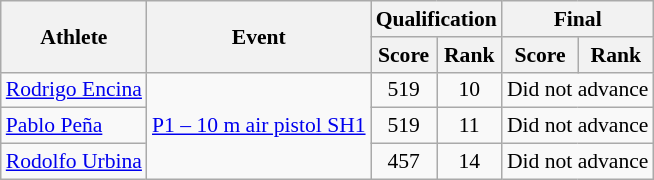<table class=wikitable style="font-size:90%">
<tr>
<th rowspan="2">Athlete</th>
<th rowspan="2">Event</th>
<th colspan="2">Qualification</th>
<th colspan="2">Final</th>
</tr>
<tr>
<th>Score</th>
<th>Rank</th>
<th>Score</th>
<th>Rank</th>
</tr>
<tr align=center>
<td align=left><a href='#'>Rodrigo Encina</a></td>
<td align=left rowspan=3><a href='#'>P1 – 10 m air pistol SH1</a></td>
<td>519</td>
<td>10</td>
<td colspan=2>Did not advance</td>
</tr>
<tr align=center>
<td align=left><a href='#'>Pablo Peña</a></td>
<td>519</td>
<td>11</td>
<td colspan=2>Did not advance</td>
</tr>
<tr align=center>
<td align=left><a href='#'>Rodolfo Urbina</a></td>
<td>457</td>
<td>14</td>
<td colspan=2>Did not advance</td>
</tr>
</table>
